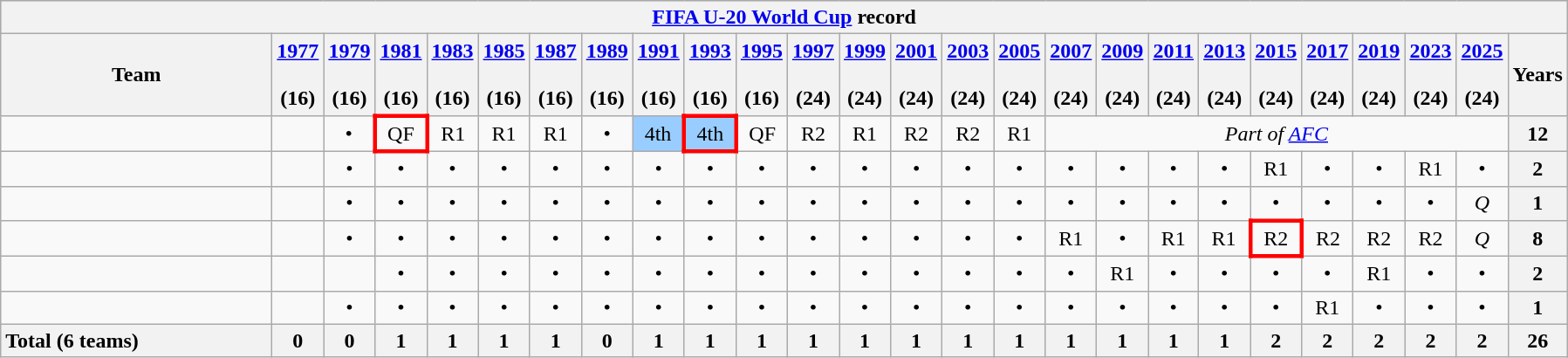<table class="wikitable" style="text-align:center;">
<tr style="background:#ccc; text-align:center;">
<th colspan=26><a href='#'>FIFA U-20 World Cup</a> record</th>
</tr>
<tr>
<th width=200>Team</th>
<th><a href='#'>1977</a><br><br>(16)</th>
<th><a href='#'>1979</a><br><br>(16)</th>
<th><a href='#'>1981</a><br><br>(16)</th>
<th><a href='#'>1983</a><br><br>(16)</th>
<th><a href='#'>1985</a><br><br>(16)</th>
<th><a href='#'>1987</a><br><br>(16)</th>
<th><a href='#'>1989</a><br><br>(16)</th>
<th><a href='#'>1991</a><br><br>(16)</th>
<th><a href='#'>1993</a><br><br>(16)</th>
<th><a href='#'>1995</a><br><br>(16)</th>
<th><a href='#'>1997</a><br><br>(24)</th>
<th><a href='#'>1999</a><br><br>(24)</th>
<th><a href='#'>2001</a><br><br>(24)</th>
<th><a href='#'>2003</a><br><br>(24)</th>
<th><a href='#'>2005</a><br><br>(24)</th>
<th><a href='#'>2007</a><br><br>(24)</th>
<th><a href='#'>2009</a><br><br>(24)</th>
<th><a href='#'>2011</a><br><br>(24)</th>
<th><a href='#'>2013</a><br><br>(24)</th>
<th><a href='#'>2015</a><br><br>(24)</th>
<th><a href='#'>2017</a><br><br>(24)</th>
<th><a href='#'>2019</a><br><br>(24)</th>
<th><a href='#'>2023</a><br><br>(24)</th>
<th><a href='#'>2025</a><br><br>(24)</th>
<th>Years</th>
</tr>
<tr style="text-align:center">
<td style="text-align:left"></td>
<td></td>
<td>•</td>
<td style="border: 3px solid red">QF</td>
<td>R1</td>
<td>R1</td>
<td>R1</td>
<td>•</td>
<td style="background:#9acdff;">4th</td>
<td style="border:3px solid red; background:#9acdff;">4th</td>
<td>QF</td>
<td>R2</td>
<td>R1</td>
<td>R2</td>
<td>R2</td>
<td>R1</td>
<td colspan="9"><em>Part of <a href='#'>AFC</a></em></td>
<th>12</th>
</tr>
<tr style="text-align:center">
<td style="text-align:left"></td>
<td></td>
<td>•</td>
<td>•</td>
<td>•</td>
<td>•</td>
<td>•</td>
<td>•</td>
<td>•</td>
<td>•</td>
<td>•</td>
<td>•</td>
<td>•</td>
<td>•</td>
<td>•</td>
<td>•</td>
<td>•</td>
<td>•</td>
<td>•</td>
<td>•</td>
<td>R1</td>
<td>•</td>
<td>•</td>
<td>R1</td>
<td>•</td>
<th>2</th>
</tr>
<tr style="text-align:center">
<td style="text-align:left"></td>
<td></td>
<td>•</td>
<td>•</td>
<td>•</td>
<td>•</td>
<td>•</td>
<td>•</td>
<td>•</td>
<td>•</td>
<td>•</td>
<td>•</td>
<td>•</td>
<td>•</td>
<td>•</td>
<td>•</td>
<td>•</td>
<td>•</td>
<td>•</td>
<td>•</td>
<td>•</td>
<td>•</td>
<td>•</td>
<td>•</td>
<td><em>Q</em></td>
<th>1</th>
</tr>
<tr style="text-align:center">
<td style="text-align:left"></td>
<td></td>
<td>•</td>
<td>•</td>
<td>•</td>
<td>•</td>
<td>•</td>
<td>•</td>
<td>•</td>
<td>•</td>
<td>•</td>
<td>•</td>
<td>•</td>
<td>•</td>
<td>•</td>
<td>•</td>
<td>R1</td>
<td>•</td>
<td>R1</td>
<td>R1</td>
<td style="border: 3px solid red">R2</td>
<td>R2</td>
<td>R2</td>
<td>R2</td>
<td><em>Q</em></td>
<th>8</th>
</tr>
<tr style="text-align:center">
<td style="text-align:left"></td>
<td></td>
<td></td>
<td>•</td>
<td>•</td>
<td>•</td>
<td>•</td>
<td>•</td>
<td>•</td>
<td>•</td>
<td>•</td>
<td>•</td>
<td>•</td>
<td>•</td>
<td>•</td>
<td>•</td>
<td>•</td>
<td>R1</td>
<td>•</td>
<td>•</td>
<td>•</td>
<td>•</td>
<td>R1</td>
<td>•</td>
<td>•</td>
<th>2</th>
</tr>
<tr style="text-align:center">
<td style="text-align:left"></td>
<td></td>
<td>•</td>
<td>•</td>
<td>•</td>
<td>•</td>
<td>•</td>
<td>•</td>
<td>•</td>
<td>•</td>
<td>•</td>
<td>•</td>
<td>•</td>
<td>•</td>
<td>•</td>
<td>•</td>
<td>•</td>
<td>•</td>
<td>•</td>
<td>•</td>
<td>•</td>
<td>R1</td>
<td>•</td>
<td>•</td>
<td>•</td>
<th>1</th>
</tr>
<tr>
<th style="text-align:left"><strong>Total (6 teams)</strong></th>
<th><strong>0</strong></th>
<th><strong>0</strong></th>
<th><strong>1</strong></th>
<th><strong>1</strong></th>
<th><strong>1</strong></th>
<th><strong>1</strong></th>
<th><strong>0</strong></th>
<th><strong>1</strong></th>
<th><strong>1</strong></th>
<th><strong>1</strong></th>
<th><strong>1</strong></th>
<th><strong>1</strong></th>
<th><strong>1</strong></th>
<th><strong>1</strong></th>
<th><strong>1</strong></th>
<th><strong>1</strong></th>
<th><strong>1</strong></th>
<th><strong>1</strong></th>
<th><strong>1</strong></th>
<th><strong>2</strong></th>
<th><strong>2</strong></th>
<th><strong>2</strong></th>
<th><strong>2</strong></th>
<th><strong>2</strong></th>
<th>26</th>
</tr>
</table>
